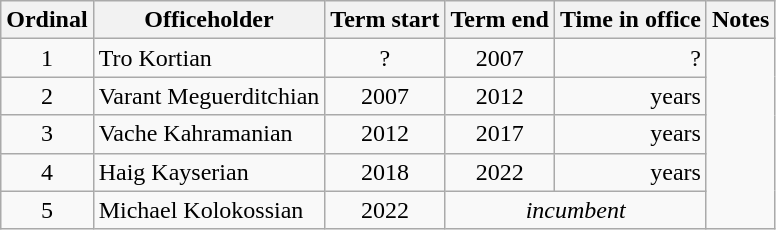<table class="wikitable sortable">
<tr>
<th>Ordinal</th>
<th>Officeholder</th>
<th>Term start</th>
<th>Term end</th>
<th>Time in office</th>
<th>Notes</th>
</tr>
<tr>
<td align="center">1</td>
<td>Tro Kortian</td>
<td align="center">?</td>
<td align="center">2007</td>
<td align="right">?</td>
<td rowspan="5"></td>
</tr>
<tr>
<td align="center">2</td>
<td>Varant Meguerditchian</td>
<td align="center">2007</td>
<td align="center">2012</td>
<td align="right"> years</td>
</tr>
<tr>
<td align="center">3</td>
<td>Vache Kahramanian</td>
<td align="center">2012</td>
<td align="center">2017</td>
<td align="right"> years</td>
</tr>
<tr>
<td align="center">4</td>
<td>Haig Kayserian</td>
<td align="center">2018</td>
<td align="center">2022</td>
<td align="right"> years</td>
</tr>
<tr>
<td align="center">5</td>
<td>Michael Kolokossian</td>
<td align="center">2022</td>
<td colspan="2" align="center"><em>incumbent</em></td>
</tr>
</table>
